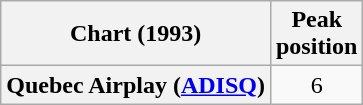<table class="wikitable plainrowheaders" style="text-align:center">
<tr>
<th scope="col">Chart (1993)</th>
<th scope="col">Peak<br>position</th>
</tr>
<tr>
<th scope="row">Quebec Airplay (<a href='#'>ADISQ</a>)</th>
<td>6</td>
</tr>
</table>
